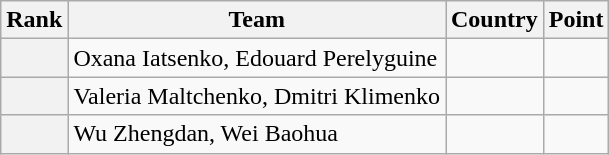<table class="wikitable sortable">
<tr>
<th>Rank</th>
<th>Team</th>
<th>Country</th>
<th>Point</th>
</tr>
<tr>
<th></th>
<td>Oxana Iatsenko, Edouard Perelyguine</td>
<td></td>
<td></td>
</tr>
<tr>
<th></th>
<td>Valeria Maltchenko, Dmitri Klimenko</td>
<td></td>
<td></td>
</tr>
<tr>
<th></th>
<td>Wu Zhengdan, Wei Baohua</td>
<td></td>
<td></td>
</tr>
</table>
